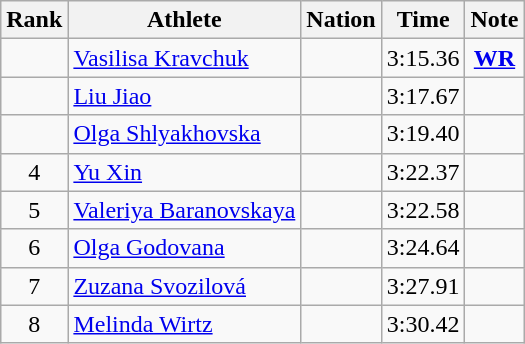<table class="wikitable sortable" style="text-align:center">
<tr>
<th>Rank</th>
<th>Athlete</th>
<th>Nation</th>
<th>Time</th>
<th>Note</th>
</tr>
<tr>
<td></td>
<td align=left><a href='#'>Vasilisa Kravchuk</a></td>
<td align=left></td>
<td>3:15.36</td>
<td><strong><a href='#'>WR</a></strong></td>
</tr>
<tr>
<td></td>
<td align=left><a href='#'>Liu Jiao</a></td>
<td align=left></td>
<td>3:17.67</td>
<td></td>
</tr>
<tr>
<td></td>
<td align=left><a href='#'>Olga Shlyakhovska</a></td>
<td align=left></td>
<td>3:19.40</td>
<td></td>
</tr>
<tr>
<td>4</td>
<td align=left><a href='#'>Yu Xin</a></td>
<td align=left></td>
<td>3:22.37</td>
<td></td>
</tr>
<tr>
<td>5</td>
<td align=left><a href='#'>Valeriya Baranovskaya</a></td>
<td align=left></td>
<td>3:22.58</td>
<td></td>
</tr>
<tr>
<td>6</td>
<td align=left><a href='#'>Olga Godovana</a></td>
<td align=left></td>
<td>3:24.64</td>
<td></td>
</tr>
<tr>
<td>7</td>
<td align=left><a href='#'>Zuzana Svozilová</a></td>
<td align=left></td>
<td>3:27.91</td>
<td></td>
</tr>
<tr>
<td>8</td>
<td align=left><a href='#'>Melinda Wirtz</a></td>
<td align=left></td>
<td>3:30.42</td>
<td></td>
</tr>
</table>
